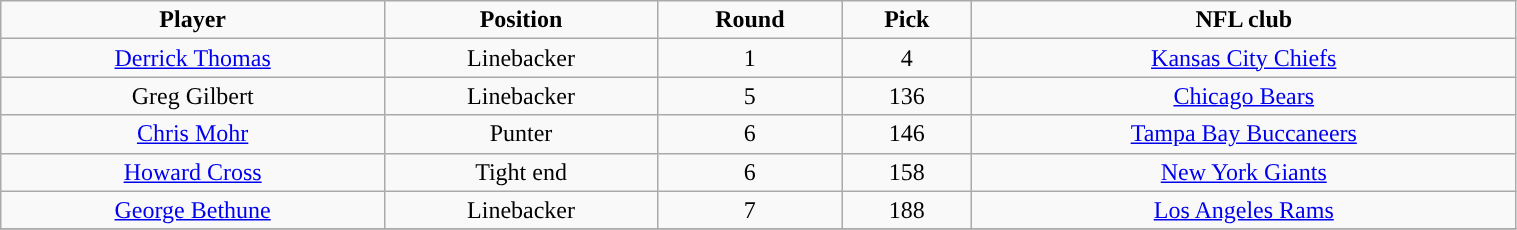<table class="wikitable" width="80%">
<tr align="center">
<td><strong>Player</strong></td>
<td><strong>Position</strong></td>
<td><strong>Round</strong></td>
<td><strong>Pick</strong></td>
<td><strong>NFL club</strong></td>
</tr>
<tr align="center" bgcolor="">
<td><a href='#'>Derrick Thomas</a></td>
<td>Linebacker</td>
<td>1</td>
<td>4</td>
<td><a href='#'>Kansas City Chiefs</a></td>
</tr>
<tr align="center" bgcolor="">
<td>Greg Gilbert</td>
<td>Linebacker</td>
<td>5</td>
<td>136</td>
<td><a href='#'>Chicago Bears</a></td>
</tr>
<tr align="center" bgcolor="">
<td><a href='#'>Chris Mohr</a></td>
<td>Punter</td>
<td>6</td>
<td>146</td>
<td><a href='#'>Tampa Bay Buccaneers</a></td>
</tr>
<tr align="center" bgcolor="">
<td><a href='#'>Howard Cross</a></td>
<td>Tight end</td>
<td>6</td>
<td>158</td>
<td><a href='#'>New York Giants</a></td>
</tr>
<tr align="center" bgcolor="">
<td><a href='#'>George Bethune</a></td>
<td>Linebacker</td>
<td>7</td>
<td>188</td>
<td><a href='#'>Los Angeles Rams</a></td>
</tr>
<tr align="center" bgcolor="">
</tr>
</table>
